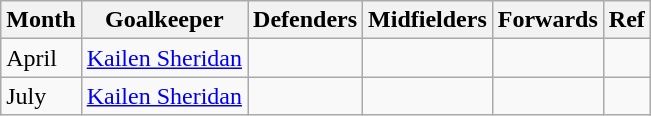<table class="wikitable">
<tr>
<th>Month</th>
<th>Goalkeeper</th>
<th>Defenders</th>
<th>Midfielders</th>
<th>Forwards</th>
<th>Ref</th>
</tr>
<tr>
<td>April</td>
<td> <a href='#'>Kailen Sheridan</a></td>
<td></td>
<td></td>
<td></td>
<td></td>
</tr>
<tr>
<td>July</td>
<td> <a href='#'>Kailen Sheridan</a></td>
<td></td>
<td></td>
<td></td>
<td></td>
</tr>
</table>
